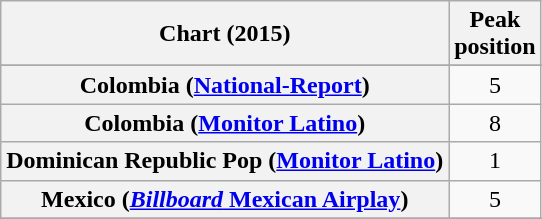<table class="wikitable sortable plainrowheaders" style="text-align:center">
<tr>
<th scope="col">Chart (2015)</th>
<th scope="col">Peak<br>position</th>
</tr>
<tr>
</tr>
<tr>
<th scope="row">Colombia (<a href='#'>National-Report</a>)</th>
<td>5</td>
</tr>
<tr>
<th scope="row">Colombia (<a href='#'>Monitor Latino</a>)</th>
<td>8</td>
</tr>
<tr>
<th scope="row">Dominican Republic Pop (<a href='#'>Monitor Latino</a>)</th>
<td>1</td>
</tr>
<tr>
<th scope="row">Mexico (<a href='#'><em>Billboard</em> Mexican Airplay</a>)</th>
<td>5</td>
</tr>
<tr>
</tr>
<tr>
</tr>
<tr>
</tr>
<tr>
</tr>
<tr>
</tr>
</table>
